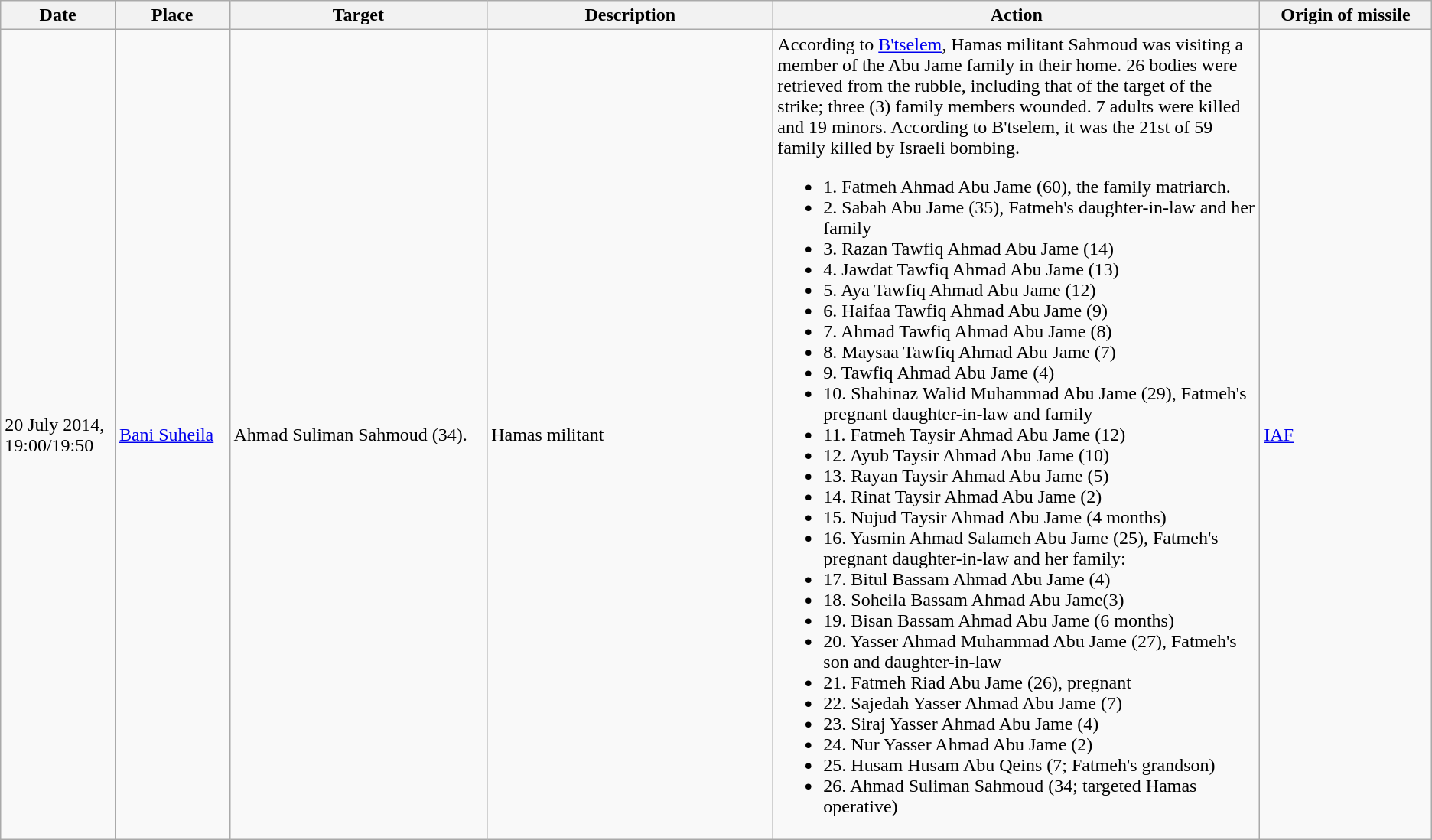<table class="wikitable sortable">
<tr>
<th style="width:8%;">Date</th>
<th style="width:8%;">Place</th>
<th style="width:18%;">Target</th>
<th style="width:20%;">Description</th>
<th>Action</th>
<th style="width:12%;">Origin of missile</th>
</tr>
<tr>
<td>20 July 2014, 19:00/19:50</td>
<td><a href='#'>Bani Suheila</a></td>
<td>Ahmad Suliman Sahmoud (34).</td>
<td>Hamas militant</td>
<td>According to <a href='#'>B'tselem</a>, Hamas militant Sahmoud was visiting a member of the Abu Jame family in their home. 26 bodies were retrieved from the rubble, including that of the target of the strike; three (3) family members wounded. 7 adults were killed and 19 minors. According to B'tselem, it was the 21st of 59 family killed by Israeli bombing.<br><ul><li>1. Fatmeh Ahmad Abu Jame (60), the family matriarch.</li><li>2. Sabah Abu Jame (35), Fatmeh's daughter-in-law and her family</li><li>3. Razan Tawfiq Ahmad Abu Jame (14)</li><li>4. Jawdat Tawfiq Ahmad Abu Jame (13)</li><li>5. Aya Tawfiq Ahmad Abu Jame (12)</li><li>6. Haifaa Tawfiq Ahmad Abu Jame (9)</li><li>7. Ahmad Tawfiq Ahmad Abu Jame (8)</li><li>8. Maysaa Tawfiq Ahmad Abu Jame (7)</li><li>9. Tawfiq Ahmad Abu Jame (4)</li><li>10. Shahinaz Walid Muhammad Abu Jame (29), Fatmeh's pregnant daughter-in-law and family</li><li>11. Fatmeh Taysir Ahmad Abu Jame (12)</li><li>12. Ayub Taysir Ahmad Abu Jame (10)</li><li>13. Rayan Taysir Ahmad Abu Jame (5)</li><li>14. Rinat Taysir Ahmad Abu Jame (2)</li><li>15. Nujud Taysir Ahmad Abu Jame (4 months)</li><li>16. Yasmin Ahmad Salameh Abu Jame (25), Fatmeh's pregnant daughter-in-law and her family:</li><li>17. Bitul Bassam Ahmad Abu Jame (4)</li><li>18. Soheila Bassam Ahmad Abu Jame(3)</li><li>19. Bisan Bassam Ahmad Abu Jame (6 months)</li><li>20. Yasser Ahmad Muhammad Abu Jame (27), Fatmeh's son and daughter-in-law</li><li>21. Fatmeh Riad Abu Jame (26), pregnant</li><li>22. Sajedah Yasser Ahmad Abu Jame (7)</li><li>23. Siraj Yasser Ahmad Abu Jame (4)</li><li>24. Nur Yasser Ahmad Abu Jame (2)</li><li>25. Husam Husam Abu Qeins (7; Fatmeh's grandson)</li><li>26. Ahmad Suliman Sahmoud (34; targeted Hamas operative)</li></ul></td>
<td><a href='#'>IAF</a></td>
</tr>
</table>
